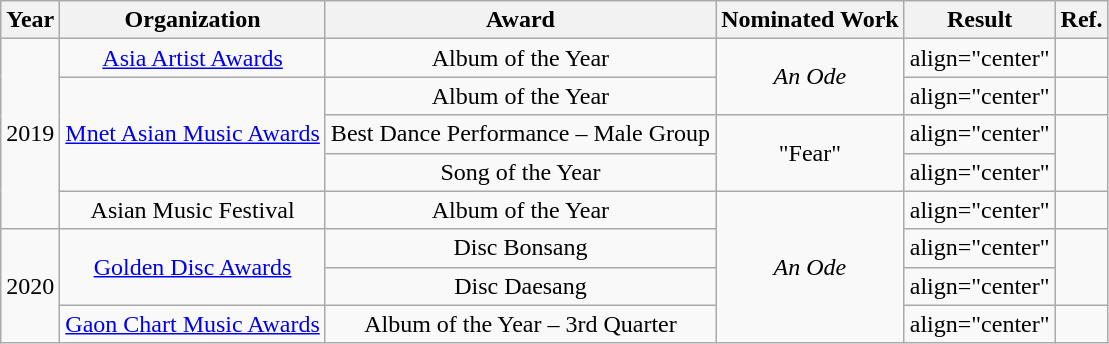<table class="wikitable sortable plainrowheaders">
<tr>
<th scope="col">Year</th>
<th scope="col">Organization</th>
<th scope="col">Award</th>
<th scope="col">Nominated Work</th>
<th scope="col">Result</th>
<th scope="col">Ref.</th>
</tr>
<tr>
<td rowspan="5" align="center">2019</td>
<td align="center"><a href='#'>Asia Artist Awards</a></td>
<td align="center">Album of the Year</td>
<td rowspan="2" align="center"><em>An Ode</em></td>
<td>align="center" </td>
<td align="center"></td>
</tr>
<tr>
<td rowspan="3" align="center"><a href='#'>Mnet Asian Music Awards</a></td>
<td align="center">Album of the Year</td>
<td>align="center" </td>
<td align="center"></td>
</tr>
<tr>
<td align="center">Best Dance Performance – Male Group</td>
<td rowspan="2" align="center">"Fear"</td>
<td>align="center" </td>
<td rowspan="2" align="center"></td>
</tr>
<tr>
<td align="center">Song of the Year</td>
<td>align="center" </td>
</tr>
<tr>
<td align="center">Asian Music Festival</td>
<td align="center">Album of the Year</td>
<td rowspan="4" align="center"><em>An Ode</em></td>
<td>align="center" </td>
<td align="center"></td>
</tr>
<tr>
<td rowspan="3" align="center">2020</td>
<td align="center" rowspan="2"><a href='#'>Golden Disc Awards</a></td>
<td align="center">Disc Bonsang</td>
<td>align="center" </td>
<td align="center" rowspan="2"></td>
</tr>
<tr>
<td align="center">Disc Daesang</td>
<td>align="center" </td>
</tr>
<tr>
<td align="center"><a href='#'>Gaon Chart Music Awards</a></td>
<td align="center">Album of the Year – 3rd Quarter</td>
<td>align="center" </td>
<td align="center"></td>
</tr>
</table>
